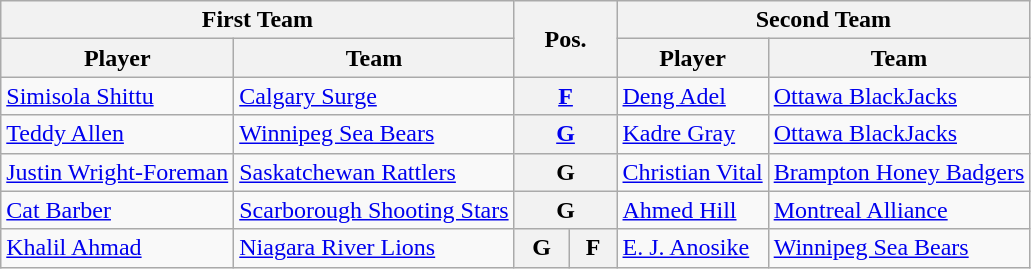<table class="wikitable">
<tr>
<th colspan="2">First Team</th>
<th style="width:10%;" rowspan="2" colspan="2">Pos.</th>
<th colspan="2">Second Team</th>
</tr>
<tr>
<th>Player</th>
<th>Team</th>
<th>Player</th>
<th>Team</th>
</tr>
<tr>
<td><a href='#'>Simisola Shittu</a></td>
<td><a href='#'>Calgary Surge</a></td>
<th style="text-align:center;" colspan="2"><a href='#'>F</a></th>
<td><a href='#'>Deng Adel</a></td>
<td><a href='#'>Ottawa BlackJacks</a></td>
</tr>
<tr>
<td><a href='#'>Teddy Allen</a></td>
<td><a href='#'>Winnipeg Sea Bears</a></td>
<th style="text-align:center;" colspan="2"><a href='#'>G</a></th>
<td><a href='#'>Kadre Gray</a></td>
<td><a href='#'>Ottawa BlackJacks</a></td>
</tr>
<tr>
<td><a href='#'>Justin Wright-Foreman</a></td>
<td><a href='#'>Saskatchewan Rattlers</a></td>
<th style="text-align:center;" colspan="2">G</th>
<td><a href='#'>Christian Vital</a></td>
<td><a href='#'>Brampton Honey Badgers</a></td>
</tr>
<tr>
<td><a href='#'>Cat Barber</a></td>
<td><a href='#'>Scarborough Shooting Stars</a></td>
<th style="text-align:center;" colspan="2">G</th>
<td><a href='#'>Ahmed Hill</a></td>
<td><a href='#'>Montreal Alliance</a></td>
</tr>
<tr>
<td><a href='#'>Khalil Ahmad</a></td>
<td><a href='#'>Niagara River Lions</a></td>
<th style="text-align:center;">G</th>
<th style="text-align:center;">F</th>
<td><a href='#'>E. J. Anosike</a></td>
<td><a href='#'>Winnipeg Sea Bears</a></td>
</tr>
</table>
